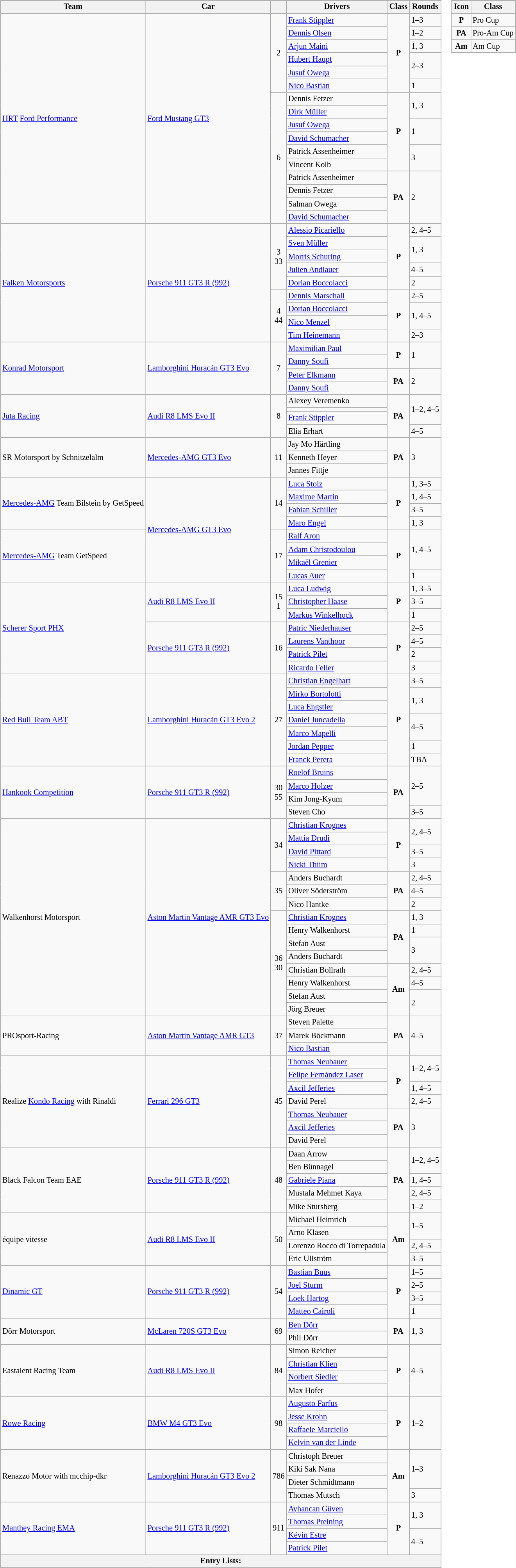<table>
<tr>
<td><br><table class="wikitable" style="font-size: 85%;">
<tr>
<th>Team</th>
<th>Car</th>
<th></th>
<th>Drivers</th>
<th>Class</th>
<th>Rounds</th>
</tr>
<tr>
<td rowspan="16"> <a href='#'>HRT</a> <a href='#'>Ford Performance</a></td>
<td rowspan="16"><a href='#'>Ford Mustang GT3</a></td>
<td rowspan="6" align="center">2</td>
<td> <a href='#'>Frank Stippler</a></td>
<td rowspan="6" align="center"><strong><span>P</span></strong></td>
<td>1–3</td>
</tr>
<tr>
<td> <a href='#'>Dennis Olsen</a></td>
<td>1–2</td>
</tr>
<tr>
<td> <a href='#'>Arjun Maini</a></td>
<td>1, 3</td>
</tr>
<tr>
<td> <a href='#'>Hubert Haupt</a></td>
<td rowspan="2">2–3</td>
</tr>
<tr>
<td> <a href='#'>Jusuf Owega</a></td>
</tr>
<tr>
<td> <a href='#'>Nico Bastian</a></td>
<td>1</td>
</tr>
<tr>
<td rowspan="10" align="center">6</td>
<td> Dennis Fetzer</td>
<td rowspan="6" align="center"><strong><span>P</span></strong></td>
<td rowspan="2">1, 3</td>
</tr>
<tr>
<td> <a href='#'>Dirk Müller</a></td>
</tr>
<tr>
<td> <a href='#'>Jusuf Owega</a></td>
<td rowspan="2">1</td>
</tr>
<tr>
<td> <a href='#'>David Schumacher</a></td>
</tr>
<tr>
<td> Patrick Assenheimer</td>
<td rowspan="2">3</td>
</tr>
<tr>
<td> Vincent Kolb</td>
</tr>
<tr>
<td> Patrick Assenheimer</td>
<td rowspan="4" align="center"><strong><span>PA</span></strong></td>
<td rowspan="4">2</td>
</tr>
<tr>
<td> Dennis Fetzer</td>
</tr>
<tr>
<td> Salman Owega</td>
</tr>
<tr>
<td> <a href='#'>David Schumacher</a></td>
</tr>
<tr>
<td rowspan="9"> <a href='#'>Falken Motorsports</a></td>
<td rowspan="9"><a href='#'>Porsche 911 GT3 R (992)</a></td>
<td rowspan="5" align="center">3<br>33</td>
<td> <a href='#'>Alessio Picariello</a></td>
<td rowspan="5" align="center"><strong><span>P</span></strong></td>
<td>2, 4–5</td>
</tr>
<tr>
<td> <a href='#'>Sven Müller</a></td>
<td rowspan="2">1, 3</td>
</tr>
<tr>
<td> <a href='#'>Morris Schuring</a></td>
</tr>
<tr>
<td> <a href='#'>Julien Andlauer</a></td>
<td>4–5</td>
</tr>
<tr>
<td> <a href='#'>Dorian Boccolacci</a></td>
<td>2</td>
</tr>
<tr>
<td rowspan="4" align="center">4<br>44</td>
<td> <a href='#'>Dennis Marschall</a></td>
<td rowspan="4" align="center"><strong><span>P</span></strong></td>
<td>2–5</td>
</tr>
<tr>
<td> <a href='#'>Dorian Boccolacci</a></td>
<td rowspan="2">1, 4–5</td>
</tr>
<tr>
<td> <a href='#'>Nico Menzel</a></td>
</tr>
<tr>
<td> <a href='#'>Tim Heinemann</a></td>
<td>2–3</td>
</tr>
<tr>
<td rowspan="4"> <a href='#'>Konrad Motorsport</a></td>
<td rowspan="4"><a href='#'>Lamborghini Huracán GT3 Evo</a></td>
<td rowspan="4" align="center">7</td>
<td> <a href='#'>Maximilian Paul</a></td>
<td rowspan="2" align="center"><strong><span>P</span></strong></td>
<td rowspan="2">1</td>
</tr>
<tr>
<td> <a href='#'>Danny Soufi</a></td>
</tr>
<tr>
<td> <a href='#'>Peter Elkmann</a></td>
<td rowspan="2" align="center"><strong><span>PA</span></strong></td>
<td rowspan="2">2</td>
</tr>
<tr>
<td> <a href='#'>Danny Soufi</a></td>
</tr>
<tr>
<td rowspan="4"> <a href='#'>Juta Racing</a></td>
<td rowspan="4"><a href='#'>Audi R8 LMS Evo II</a></td>
<td rowspan="4" align="center">8</td>
<td> Alexey Veremenko</td>
<td rowspan="4" align="center"><strong><span>PA</span></strong></td>
<td rowspan="3">1–2, 4–5</td>
</tr>
<tr>
<td> </td>
</tr>
<tr>
<td> <a href='#'>Frank Stippler</a></td>
</tr>
<tr>
<td> Elia Erhart</td>
<td>4–5</td>
</tr>
<tr>
<td rowspan="3"> SR Motorsport by Schnitzelalm</td>
<td rowspan="3"><a href='#'>Mercedes-AMG GT3 Evo</a></td>
<td rowspan="3" align="center">11</td>
<td> Jay Mo Härtling</td>
<td rowspan="3" align="center"><strong><span>PA</span></strong></td>
<td rowspan="3">3</td>
</tr>
<tr>
<td> Kenneth Heyer</td>
</tr>
<tr>
<td> Jannes Fittje</td>
</tr>
<tr>
<td rowspan="4"> <a href='#'>Mercedes-AMG</a> Team Bilstein by GetSpeed</td>
<td rowspan="8"><a href='#'>Mercedes-AMG GT3 Evo</a></td>
<td rowspan="4" align="center">14</td>
<td> <a href='#'>Luca Stolz</a></td>
<td rowspan="4" align="center"><strong><span>P</span></strong></td>
<td>1, 3–5</td>
</tr>
<tr>
<td> <a href='#'>Maxime Martin</a></td>
<td>1, 4–5</td>
</tr>
<tr>
<td> <a href='#'>Fabian Schiller</a></td>
<td>3–5</td>
</tr>
<tr>
<td> <a href='#'>Maro Engel</a></td>
<td>1, 3</td>
</tr>
<tr>
<td rowspan="4"> <a href='#'>Mercedes-AMG</a> Team GetSpeed</td>
<td rowspan="4" align="center">17</td>
<td> <a href='#'>Ralf Aron</a></td>
<td rowspan="4" align="center"><strong><span>P</span></strong></td>
<td rowspan="3">1, 4–5</td>
</tr>
<tr>
<td> <a href='#'>Adam Christodoulou</a></td>
</tr>
<tr>
<td> <a href='#'>Mikaël Grenier</a></td>
</tr>
<tr>
<td> <a href='#'>Lucas Auer</a></td>
<td>1</td>
</tr>
<tr>
<td rowspan="7"> <a href='#'>Scherer Sport PHX</a></td>
<td rowspan="3"><a href='#'>Audi R8 LMS Evo II</a></td>
<td rowspan="3" align="center">15<br>1</td>
<td> <a href='#'>Luca Ludwig</a></td>
<td rowspan="3" align="center"><strong><span>P</span></strong></td>
<td>1, 3–5</td>
</tr>
<tr>
<td> <a href='#'>Christopher Haase</a></td>
<td>3–5</td>
</tr>
<tr>
<td> <a href='#'>Markus Winkelhock</a></td>
<td>1</td>
</tr>
<tr>
<td rowspan="4"><a href='#'>Porsche 911 GT3 R (992)</a></td>
<td rowspan="4" align="center">16</td>
<td> <a href='#'>Patric Niederhauser</a></td>
<td rowspan="4" align="center"><strong><span>P</span></strong></td>
<td>2–5</td>
</tr>
<tr>
<td> <a href='#'>Laurens Vanthoor</a></td>
<td>4–5</td>
</tr>
<tr>
<td> <a href='#'>Patrick Pilet</a></td>
<td>2</td>
</tr>
<tr>
<td> <a href='#'>Ricardo Feller</a></td>
<td>3</td>
</tr>
<tr>
<td rowspan="7"> <a href='#'>Red Bull Team ABT</a></td>
<td rowspan="7"><a href='#'>Lamborghini Huracán GT3 Evo 2</a></td>
<td rowspan="7" align="center">27</td>
<td> <a href='#'>Christian Engelhart</a></td>
<td rowspan="7" align="center"><strong><span>P</span></strong></td>
<td>3–5</td>
</tr>
<tr>
<td> <a href='#'>Mirko Bortolotti</a></td>
<td rowspan="2">1, 3</td>
</tr>
<tr>
<td> <a href='#'>Luca Engstler</a></td>
</tr>
<tr>
<td> <a href='#'>Daniel Juncadella</a></td>
<td rowspan="2">4–5</td>
</tr>
<tr>
<td> <a href='#'>Marco Mapelli</a></td>
</tr>
<tr>
<td> <a href='#'>Jordan Pepper</a></td>
<td>1</td>
</tr>
<tr>
<td> <a href='#'>Franck Perera</a></td>
<td>TBA</td>
</tr>
<tr>
<td rowspan="4"> <a href='#'>Hankook Competition</a></td>
<td rowspan="4"><a href='#'>Porsche 911 GT3 R (992)</a></td>
<td rowspan="4" align="center">30<br>55</td>
<td> <a href='#'>Roelof Bruins</a></td>
<td rowspan="4" align="center"><strong><span>PA</span></strong></td>
<td rowspan="3">2–5</td>
</tr>
<tr>
<td> <a href='#'>Marco Holzer</a></td>
</tr>
<tr>
<td> Kim Jong-Kyum</td>
</tr>
<tr>
<td> Steven Cho</td>
<td>3–5</td>
</tr>
<tr>
<td rowspan="15"> Walkenhorst Motorsport</td>
<td rowspan="15"><a href='#'>Aston Martin Vantage AMR GT3 Evo</a></td>
<td rowspan="4" align="center">34</td>
<td> <a href='#'>Christian Krognes</a></td>
<td rowspan="4" align="center"><strong><span>P</span></strong></td>
<td rowspan=2>2, 4–5</td>
</tr>
<tr>
<td> <a href='#'>Mattia Drudi</a></td>
</tr>
<tr>
<td> <a href='#'>David Pittard</a></td>
<td>3–5</td>
</tr>
<tr>
<td> <a href='#'>Nicki Thiim</a></td>
<td>3</td>
</tr>
<tr>
<td rowspan="3" align="center">35</td>
<td> Anders Buchardt</td>
<td rowspan="3" align="center"><strong><span>PA</span></strong></td>
<td>2, 4–5</td>
</tr>
<tr>
<td> Oliver Söderström</td>
<td>4–5</td>
</tr>
<tr>
<td> Nico Hantke</td>
<td>2</td>
</tr>
<tr>
<td rowspan="8" align="center">36<br>30</td>
<td> <a href='#'>Christian Krognes</a></td>
<td rowspan="4" align="center"><strong><span>PA</span></strong></td>
<td>1, 3</td>
</tr>
<tr>
<td> Henry Walkenhorst</td>
<td>1</td>
</tr>
<tr>
<td> Stefan Aust</td>
<td rowspan="2">3</td>
</tr>
<tr>
<td> Anders Buchardt</td>
</tr>
<tr>
<td> Christian Bollrath</td>
<td rowspan="4" align="center"><strong><span>Am</span></strong></td>
<td>2, 4–5</td>
</tr>
<tr>
<td> Henry Walkenhorst</td>
<td>4–5</td>
</tr>
<tr>
<td> Stefan Aust</td>
<td rowspan="2">2</td>
</tr>
<tr>
<td> Jörg Breuer</td>
</tr>
<tr>
<td rowspan="3"> PROsport-Racing</td>
<td rowspan="3"><a href='#'>Aston Martin Vantage AMR GT3</a></td>
<td rowspan="3" align="center">37</td>
<td> Steven Palette</td>
<td rowspan="3" align="center"><strong><span>PA</span></strong></td>
<td rowspan="3">4–5</td>
</tr>
<tr>
<td> Marek Böckmann</td>
</tr>
<tr>
<td> <a href='#'>Nico Bastian</a></td>
</tr>
<tr>
<td rowspan="7"> Realize <a href='#'>Kondo Racing</a> with Rinaldi</td>
<td rowspan="7"><a href='#'>Ferrari 296 GT3</a></td>
<td rowspan="7" align="center">45</td>
<td> <a href='#'>Thomas Neubauer</a></td>
<td rowspan="4" align="center"><strong><span>P</span></strong></td>
<td rowspan="2">1–2, 4–5</td>
</tr>
<tr>
<td> <a href='#'>Felipe Fernández Laser</a></td>
</tr>
<tr>
<td> <a href='#'>Axcil Jefferies</a></td>
<td>1, 4–5</td>
</tr>
<tr>
<td> David Perel</td>
<td>2, 4–5</td>
</tr>
<tr>
<td> <a href='#'>Thomas Neubauer</a></td>
<td rowspan="3" align="center"><strong><span>PA</span></strong></td>
<td rowspan="3">3</td>
</tr>
<tr>
<td> <a href='#'>Axcil Jefferies</a></td>
</tr>
<tr>
<td> David Perel</td>
</tr>
<tr>
<td rowspan="5"> Black Falcon Team EAE</td>
<td rowspan="5"><a href='#'>Porsche 911 GT3 R (992)</a></td>
<td rowspan="5" align="center">48</td>
<td> Daan Arrow</td>
<td rowspan="5" align="center"><strong><span>PA</span></strong></td>
<td rowspan="2">1–2, 4–5</td>
</tr>
<tr>
<td> Ben Bünnagel</td>
</tr>
<tr>
<td> <a href='#'>Gabriele Piana</a></td>
<td>1, 4–5</td>
</tr>
<tr>
<td> Mustafa Mehmet Kaya</td>
<td>2, 4–5</td>
</tr>
<tr>
<td> Mike Stursberg</td>
<td>1–2</td>
</tr>
<tr>
<td rowspan="4"> équipe vitesse</td>
<td rowspan="4"><a href='#'>Audi R8 LMS Evo II</a></td>
<td rowspan="4" align="center">50</td>
<td> Michael Heimrich</td>
<td rowspan="4" align="center"><strong><span>Am</span></strong></td>
<td rowspan="2">1–5</td>
</tr>
<tr>
<td> Arno Klasen</td>
</tr>
<tr>
<td> Lorenzo Rocco di Torrepadula</td>
<td>2, 4–5</td>
</tr>
<tr>
<td> Eric Ullström</td>
<td>3–5</td>
</tr>
<tr>
<td rowspan="4"> <a href='#'>Dinamic GT</a></td>
<td rowspan="4"><a href='#'>Porsche 911 GT3 R (992)</a></td>
<td rowspan="4" align="center">54</td>
<td> <a href='#'>Bastian Buus</a></td>
<td rowspan="4" align="center"><strong><span>P</span></strong></td>
<td>1–5</td>
</tr>
<tr>
<td> <a href='#'>Joel Sturm</a></td>
<td>2–5</td>
</tr>
<tr>
<td> <a href='#'>Loek Hartog</a></td>
<td>3–5</td>
</tr>
<tr>
<td> <a href='#'>Matteo Cairoli</a></td>
<td>1</td>
</tr>
<tr>
<td rowspan="2"> Dörr Motorsport</td>
<td rowspan="2"><a href='#'>McLaren 720S GT3 Evo</a></td>
<td rowspan="2" align="center">69</td>
<td> <a href='#'>Ben Dörr</a></td>
<td rowspan="2" align="center"><strong><span>PA</span></strong></td>
<td rowspan="2">1, 3</td>
</tr>
<tr>
<td> Phil Dörr</td>
</tr>
<tr>
<td rowspan="4"> Eastalent Racing Team</td>
<td rowspan="4"><a href='#'>Audi R8 LMS Evo II</a></td>
<td rowspan="4" align="center">84</td>
<td> Simon Reicher</td>
<td rowspan="4" align="center"><strong><span>P</span></strong></td>
<td rowspan="4">4–5</td>
</tr>
<tr>
<td> <a href='#'>Christian Klien</a></td>
</tr>
<tr>
<td> <a href='#'>Norbert Siedler</a></td>
</tr>
<tr>
<td> Max Hofer</td>
</tr>
<tr>
<td rowspan="4"> <a href='#'>Rowe Racing</a></td>
<td rowspan="4"><a href='#'>BMW M4 GT3 Evo</a></td>
<td rowspan="4" align="center">98</td>
<td> <a href='#'>Augusto Farfus</a></td>
<td rowspan="4" align="center"><strong><span>P</span></strong></td>
<td rowspan="4">1–2</td>
</tr>
<tr>
<td> <a href='#'>Jesse Krohn</a></td>
</tr>
<tr>
<td> <a href='#'>Raffaele Marciello</a></td>
</tr>
<tr>
<td> <a href='#'>Kelvin van der Linde</a></td>
</tr>
<tr>
<td rowspan="4"> Renazzo Motor with mcchip-dkr</td>
<td rowspan="4"><a href='#'>Lamborghini Huracán GT3 Evo 2</a></td>
<td rowspan="4" align="center">786</td>
<td> Christoph Breuer</td>
<td rowspan="4" align="center"><strong><span>Am</span></strong></td>
<td rowspan="3">1–3</td>
</tr>
<tr>
<td> Kiki Sak Nana</td>
</tr>
<tr>
<td> Dieter Schmidtmann</td>
</tr>
<tr>
<td> Thomas Mutsch</td>
<td>3</td>
</tr>
<tr>
<td rowspan="4"> <a href='#'>Manthey Racing EMA</a></td>
<td rowspan="4"><a href='#'>Porsche 911 GT3 R (992)</a></td>
<td rowspan="4" align="center">911</td>
<td> <a href='#'>Ayhancan Güven</a></td>
<td rowspan="4" align="center"><strong><span>P</span></strong></td>
<td rowspan="2">1, 3</td>
</tr>
<tr>
<td> <a href='#'>Thomas Preining</a></td>
</tr>
<tr>
<td> <a href='#'>Kévin Estre</a></td>
<td rowspan="2">4–5</td>
</tr>
<tr>
<td> <a href='#'>Patrick Pilet</a></td>
</tr>
<tr>
<th colspan=6>Entry Lists:</th>
</tr>
<tr>
</tr>
</table>
</td>
<td valign="top"><br><table class="wikitable" style="font-size: 85%;">
<tr>
<th>Icon</th>
<th>Class</th>
</tr>
<tr>
<td align="center"><strong><span>P</span></strong></td>
<td>Pro Cup</td>
</tr>
<tr>
<td align="center"><strong><span>PA</span></strong></td>
<td>Pro-Am Cup</td>
</tr>
<tr>
<td align="center"><strong><span>Am</span></strong></td>
<td>Am Cup</td>
</tr>
<tr>
</tr>
</table>
</td>
</tr>
</table>
